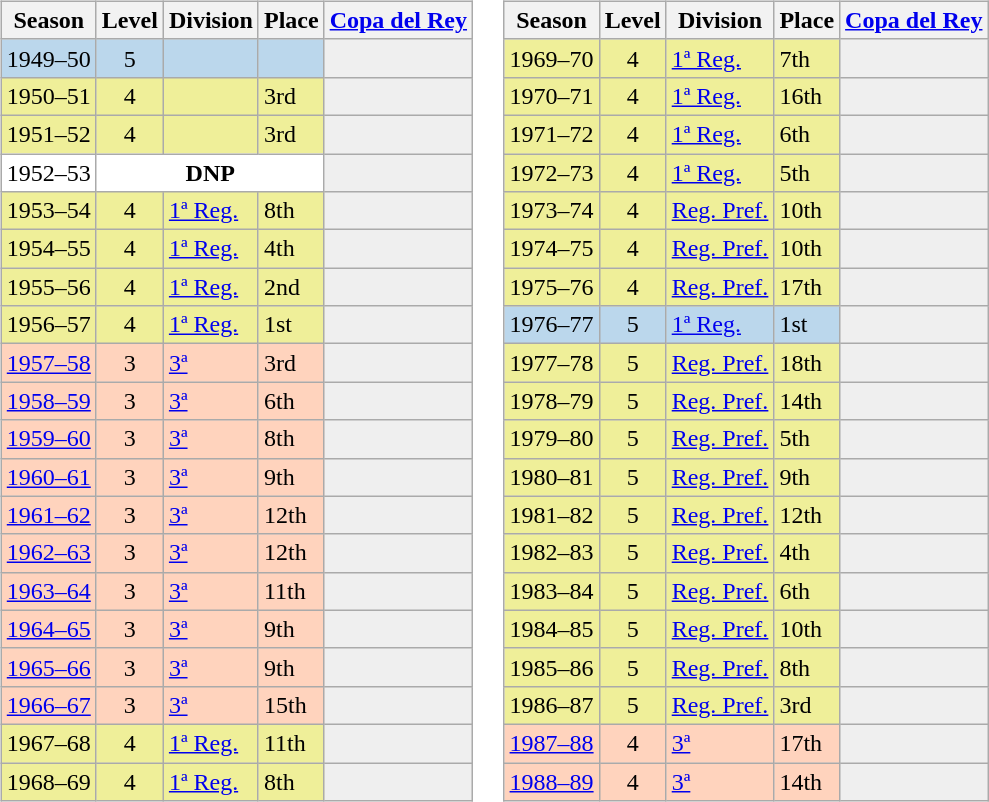<table>
<tr>
<td valign="top" width=0%><br><table class="wikitable">
<tr style="background:#f0f6fa;">
<th>Season</th>
<th>Level</th>
<th>Division</th>
<th>Place</th>
<th><a href='#'>Copa del Rey</a></th>
</tr>
<tr>
<td style="background:#BBD7EC;">1949–50</td>
<td style="background:#BBD7EC;" align="center">5</td>
<td style="background:#BBD7EC;"></td>
<td style="background:#BBD7EC;"></td>
<th style="background:#efefef;"></th>
</tr>
<tr>
<td style="background:#EFEF99;">1950–51</td>
<td style="background:#EFEF99;" align="center">4</td>
<td style="background:#EFEF99;"></td>
<td style="background:#EFEF99;">3rd</td>
<th style="background:#efefef;"></th>
</tr>
<tr>
<td style="background:#EFEF99;">1951–52</td>
<td style="background:#EFEF99;" align="center">4</td>
<td style="background:#EFEF99;"></td>
<td style="background:#EFEF99;">3rd</td>
<th style="background:#efefef;"></th>
</tr>
<tr>
<td style="background:#FFFFFF;">1952–53</td>
<th style="background:#FFFFFF;" colspan="3">DNP</th>
<th style="background:#efefef;"></th>
</tr>
<tr>
<td style="background:#EFEF99;">1953–54</td>
<td style="background:#EFEF99;" align="center">4</td>
<td style="background:#EFEF99;"><a href='#'>1ª Reg.</a></td>
<td style="background:#EFEF99;">8th</td>
<th style="background:#efefef;"></th>
</tr>
<tr>
<td style="background:#EFEF99;">1954–55</td>
<td style="background:#EFEF99;" align="center">4</td>
<td style="background:#EFEF99;"><a href='#'>1ª Reg.</a></td>
<td style="background:#EFEF99;">4th</td>
<th style="background:#efefef;"></th>
</tr>
<tr>
<td style="background:#EFEF99;">1955–56</td>
<td style="background:#EFEF99;" align="center">4</td>
<td style="background:#EFEF99;"><a href='#'>1ª Reg.</a></td>
<td style="background:#EFEF99;">2nd</td>
<th style="background:#efefef;"></th>
</tr>
<tr>
<td style="background:#EFEF99;">1956–57</td>
<td style="background:#EFEF99;" align="center">4</td>
<td style="background:#EFEF99;"><a href='#'>1ª Reg.</a></td>
<td style="background:#EFEF99;">1st</td>
<th style="background:#efefef;"></th>
</tr>
<tr>
<td style="background:#FFD3BD;"><a href='#'>1957–58</a></td>
<td style="background:#FFD3BD;" align="center">3</td>
<td style="background:#FFD3BD;"><a href='#'>3ª</a></td>
<td style="background:#FFD3BD;">3rd</td>
<td style="background:#efefef;"></td>
</tr>
<tr>
<td style="background:#FFD3BD;"><a href='#'>1958–59</a></td>
<td style="background:#FFD3BD;" align="center">3</td>
<td style="background:#FFD3BD;"><a href='#'>3ª</a></td>
<td style="background:#FFD3BD;">6th</td>
<td style="background:#efefef;"></td>
</tr>
<tr>
<td style="background:#FFD3BD;"><a href='#'>1959–60</a></td>
<td style="background:#FFD3BD;" align="center">3</td>
<td style="background:#FFD3BD;"><a href='#'>3ª</a></td>
<td style="background:#FFD3BD;">8th</td>
<td style="background:#efefef;"></td>
</tr>
<tr>
<td style="background:#FFD3BD;"><a href='#'>1960–61</a></td>
<td style="background:#FFD3BD;" align="center">3</td>
<td style="background:#FFD3BD;"><a href='#'>3ª</a></td>
<td style="background:#FFD3BD;">9th</td>
<td style="background:#efefef;"></td>
</tr>
<tr>
<td style="background:#FFD3BD;"><a href='#'>1961–62</a></td>
<td style="background:#FFD3BD;" align="center">3</td>
<td style="background:#FFD3BD;"><a href='#'>3ª</a></td>
<td style="background:#FFD3BD;">12th</td>
<td style="background:#efefef;"></td>
</tr>
<tr>
<td style="background:#FFD3BD;"><a href='#'>1962–63</a></td>
<td style="background:#FFD3BD;" align="center">3</td>
<td style="background:#FFD3BD;"><a href='#'>3ª</a></td>
<td style="background:#FFD3BD;">12th</td>
<td style="background:#efefef;"></td>
</tr>
<tr>
<td style="background:#FFD3BD;"><a href='#'>1963–64</a></td>
<td style="background:#FFD3BD;" align="center">3</td>
<td style="background:#FFD3BD;"><a href='#'>3ª</a></td>
<td style="background:#FFD3BD;">11th</td>
<td style="background:#efefef;"></td>
</tr>
<tr>
<td style="background:#FFD3BD;"><a href='#'>1964–65</a></td>
<td style="background:#FFD3BD;" align="center">3</td>
<td style="background:#FFD3BD;"><a href='#'>3ª</a></td>
<td style="background:#FFD3BD;">9th</td>
<td style="background:#efefef;"></td>
</tr>
<tr>
<td style="background:#FFD3BD;"><a href='#'>1965–66</a></td>
<td style="background:#FFD3BD;" align="center">3</td>
<td style="background:#FFD3BD;"><a href='#'>3ª</a></td>
<td style="background:#FFD3BD;">9th</td>
<td style="background:#efefef;"></td>
</tr>
<tr>
<td style="background:#FFD3BD;"><a href='#'>1966–67</a></td>
<td style="background:#FFD3BD;" align="center">3</td>
<td style="background:#FFD3BD;"><a href='#'>3ª</a></td>
<td style="background:#FFD3BD;">15th</td>
<td style="background:#efefef;"></td>
</tr>
<tr>
<td style="background:#EFEF99;">1967–68</td>
<td style="background:#EFEF99;" align="center">4</td>
<td style="background:#EFEF99;"><a href='#'>1ª Reg.</a></td>
<td style="background:#EFEF99;">11th</td>
<th style="background:#efefef;"></th>
</tr>
<tr>
<td style="background:#EFEF99;">1968–69</td>
<td style="background:#EFEF99;" align="center">4</td>
<td style="background:#EFEF99;"><a href='#'>1ª Reg.</a></td>
<td style="background:#EFEF99;">8th</td>
<th style="background:#efefef;"></th>
</tr>
</table>
</td>
<td valign="top" width=51%><br><table class="wikitable">
<tr style="background:#f0f6fa;">
<th>Season</th>
<th>Level</th>
<th>Division</th>
<th>Place</th>
<th><a href='#'>Copa del Rey</a></th>
</tr>
<tr>
<td style="background:#EFEF99;">1969–70</td>
<td style="background:#EFEF99;" align="center">4</td>
<td style="background:#EFEF99;"><a href='#'>1ª Reg.</a></td>
<td style="background:#EFEF99;">7th</td>
<th style="background:#efefef;"></th>
</tr>
<tr>
<td style="background:#EFEF99;">1970–71</td>
<td style="background:#EFEF99;" align="center">4</td>
<td style="background:#EFEF99;"><a href='#'>1ª Reg.</a></td>
<td style="background:#EFEF99;">16th</td>
<th style="background:#efefef;"></th>
</tr>
<tr>
<td style="background:#EFEF99;">1971–72</td>
<td style="background:#EFEF99;" align="center">4</td>
<td style="background:#EFEF99;"><a href='#'>1ª Reg.</a></td>
<td style="background:#EFEF99;">6th</td>
<th style="background:#efefef;"></th>
</tr>
<tr>
<td style="background:#EFEF99;">1972–73</td>
<td style="background:#EFEF99;" align="center">4</td>
<td style="background:#EFEF99;"><a href='#'>1ª Reg.</a></td>
<td style="background:#EFEF99;">5th</td>
<th style="background:#efefef;"></th>
</tr>
<tr>
<td style="background:#EFEF99;">1973–74</td>
<td style="background:#EFEF99;" align="center">4</td>
<td style="background:#EFEF99;"><a href='#'>Reg. Pref.</a></td>
<td style="background:#EFEF99;">10th</td>
<th style="background:#efefef;"></th>
</tr>
<tr>
<td style="background:#EFEF99;">1974–75</td>
<td style="background:#EFEF99;" align="center">4</td>
<td style="background:#EFEF99;"><a href='#'>Reg. Pref.</a></td>
<td style="background:#EFEF99;">10th</td>
<th style="background:#efefef;"></th>
</tr>
<tr>
<td style="background:#EFEF99;">1975–76</td>
<td style="background:#EFEF99;" align="center">4</td>
<td style="background:#EFEF99;"><a href='#'>Reg. Pref.</a></td>
<td style="background:#EFEF99;">17th</td>
<th style="background:#efefef;"></th>
</tr>
<tr>
<td style="background:#BBD7EC;">1976–77</td>
<td style="background:#BBD7EC;" align="center">5</td>
<td style="background:#BBD7EC;"><a href='#'>1ª Reg.</a></td>
<td style="background:#BBD7EC;">1st</td>
<th style="background:#efefef;"></th>
</tr>
<tr>
<td style="background:#EFEF99;">1977–78</td>
<td style="background:#EFEF99;" align="center">5</td>
<td style="background:#EFEF99;"><a href='#'>Reg. Pref.</a></td>
<td style="background:#EFEF99;">18th</td>
<th style="background:#efefef;"></th>
</tr>
<tr>
<td style="background:#EFEF99;">1978–79</td>
<td style="background:#EFEF99;" align="center">5</td>
<td style="background:#EFEF99;"><a href='#'>Reg. Pref.</a></td>
<td style="background:#EFEF99;">14th</td>
<th style="background:#efefef;"></th>
</tr>
<tr>
<td style="background:#EFEF99;">1979–80</td>
<td style="background:#EFEF99;" align="center">5</td>
<td style="background:#EFEF99;"><a href='#'>Reg. Pref.</a></td>
<td style="background:#EFEF99;">5th</td>
<th style="background:#efefef;"></th>
</tr>
<tr>
<td style="background:#EFEF99;">1980–81</td>
<td style="background:#EFEF99;" align="center">5</td>
<td style="background:#EFEF99;"><a href='#'>Reg. Pref.</a></td>
<td style="background:#EFEF99;">9th</td>
<th style="background:#efefef;"></th>
</tr>
<tr>
<td style="background:#EFEF99;">1981–82</td>
<td style="background:#EFEF99;" align="center">5</td>
<td style="background:#EFEF99;"><a href='#'>Reg. Pref.</a></td>
<td style="background:#EFEF99;">12th</td>
<th style="background:#efefef;"></th>
</tr>
<tr>
<td style="background:#EFEF99;">1982–83</td>
<td style="background:#EFEF99;" align="center">5</td>
<td style="background:#EFEF99;"><a href='#'>Reg. Pref.</a></td>
<td style="background:#EFEF99;">4th</td>
<th style="background:#efefef;"></th>
</tr>
<tr>
<td style="background:#EFEF99;">1983–84</td>
<td style="background:#EFEF99;" align="center">5</td>
<td style="background:#EFEF99;"><a href='#'>Reg. Pref.</a></td>
<td style="background:#EFEF99;">6th</td>
<th style="background:#efefef;"></th>
</tr>
<tr>
<td style="background:#EFEF99;">1984–85</td>
<td style="background:#EFEF99;" align="center">5</td>
<td style="background:#EFEF99;"><a href='#'>Reg. Pref.</a></td>
<td style="background:#EFEF99;">10th</td>
<th style="background:#efefef;"></th>
</tr>
<tr>
<td style="background:#EFEF99;">1985–86</td>
<td style="background:#EFEF99;" align="center">5</td>
<td style="background:#EFEF99;"><a href='#'>Reg. Pref.</a></td>
<td style="background:#EFEF99;">8th</td>
<th style="background:#efefef;"></th>
</tr>
<tr>
<td style="background:#EFEF99;">1986–87</td>
<td style="background:#EFEF99;" align="center">5</td>
<td style="background:#EFEF99;"><a href='#'>Reg. Pref.</a></td>
<td style="background:#EFEF99;">3rd</td>
<th style="background:#efefef;"></th>
</tr>
<tr>
<td style="background:#FFD3BD;"><a href='#'>1987–88</a></td>
<td style="background:#FFD3BD;" align="center">4</td>
<td style="background:#FFD3BD;"><a href='#'>3ª</a></td>
<td style="background:#FFD3BD;">17th</td>
<td style="background:#efefef;"></td>
</tr>
<tr>
<td style="background:#FFD3BD;"><a href='#'>1988–89</a></td>
<td style="background:#FFD3BD;" align="center">4</td>
<td style="background:#FFD3BD;"><a href='#'>3ª</a></td>
<td style="background:#FFD3BD;">14th</td>
<td style="background:#efefef;"></td>
</tr>
</table>
</td>
</tr>
</table>
